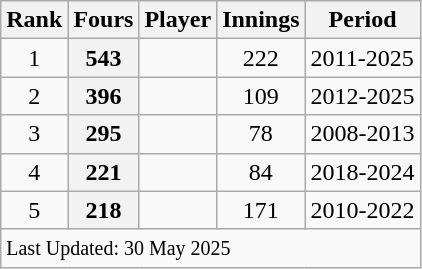<table class="wikitable">
<tr>
<th>Rank</th>
<th>Fours</th>
<th>Player</th>
<th>Innings</th>
<th>Period</th>
</tr>
<tr>
<td align=center>1</td>
<th scope=row style=text-align:center;>543</th>
<td></td>
<td align=center>222</td>
<td>2011-2025</td>
</tr>
<tr>
<td align=center>2</td>
<th scope=row style=text-align:center;>396</th>
<td></td>
<td align=center>109</td>
<td>2012-2025</td>
</tr>
<tr>
<td align=center>3</td>
<th scope=row style=text-align:center;>295</th>
<td></td>
<td align=center>78</td>
<td>2008-2013</td>
</tr>
<tr>
<td align=center>4</td>
<th scope=row style=text-align:center;>221</th>
<td></td>
<td align=center>84</td>
<td>2018-2024</td>
</tr>
<tr>
<td align=center>5</td>
<th scope=row style=text-align:center;>218</th>
<td></td>
<td align=center>171</td>
<td>2010-2022</td>
</tr>
<tr>
<td colspan="5"><small>Last Updated: 30 May 2025</small></td>
</tr>
</table>
